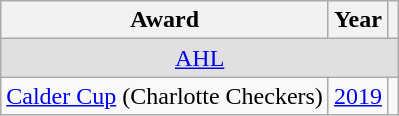<table class="wikitable">
<tr>
<th>Award</th>
<th>Year</th>
<th></th>
</tr>
<tr ALIGN="center" bgcolor="#e0e0e0">
<td colspan="3"><a href='#'>AHL</a></td>
</tr>
<tr>
<td><a href='#'>Calder Cup</a> (Charlotte Checkers)</td>
<td><a href='#'>2019</a></td>
<td></td>
</tr>
</table>
